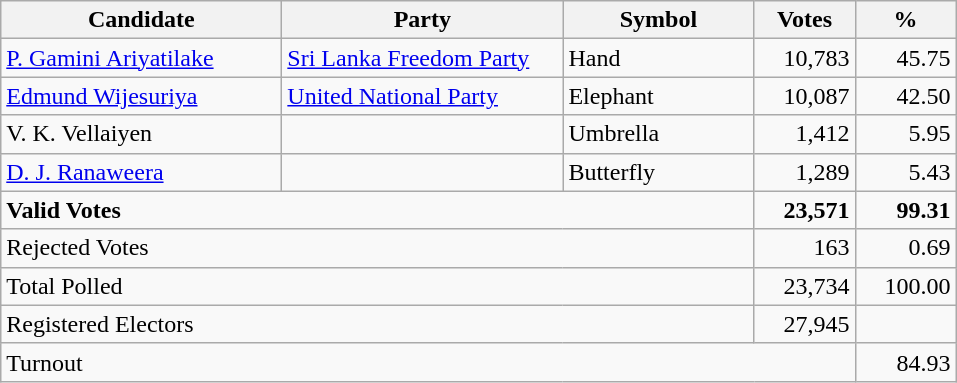<table class="wikitable" border="1" style="text-align:right;">
<tr>
<th align=left width="180">Candidate</th>
<th align=left width="180">Party</th>
<th align=left width="120">Symbol</th>
<th align=left width="60">Votes</th>
<th align=left width="60">%</th>
</tr>
<tr>
<td align=left><a href='#'>P. Gamini Ariyatilake</a></td>
<td align=left><a href='#'>Sri Lanka Freedom Party</a></td>
<td align=left>Hand</td>
<td align=right>10,783</td>
<td align=right>45.75</td>
</tr>
<tr>
<td align=left><a href='#'>Edmund Wijesuriya</a></td>
<td align=left><a href='#'>United National Party</a></td>
<td align=left>Elephant</td>
<td align=right>10,087</td>
<td align=right>42.50</td>
</tr>
<tr>
<td align=left>V. K. Vellaiyen</td>
<td align=left></td>
<td align=left>Umbrella</td>
<td align=right>1,412</td>
<td align=right>5.95</td>
</tr>
<tr>
<td align=left><a href='#'>D. J. Ranaweera</a></td>
<td align=left></td>
<td align=left>Butterfly</td>
<td align=right>1,289</td>
<td align=right>5.43</td>
</tr>
<tr>
<td align=left colspan=3><strong>Valid Votes</strong></td>
<td align=right><strong>23,571</strong></td>
<td align=right><strong>99.31</strong></td>
</tr>
<tr>
<td align=left colspan=3>Rejected Votes</td>
<td align=right>163</td>
<td align=right>0.69</td>
</tr>
<tr>
<td align=left colspan=3>Total Polled</td>
<td align=right>23,734</td>
<td align=right>100.00</td>
</tr>
<tr>
<td align=left colspan=3>Registered Electors</td>
<td align=right>27,945</td>
<td></td>
</tr>
<tr>
<td align=left colspan=4>Turnout</td>
<td align=right>84.93</td>
</tr>
</table>
